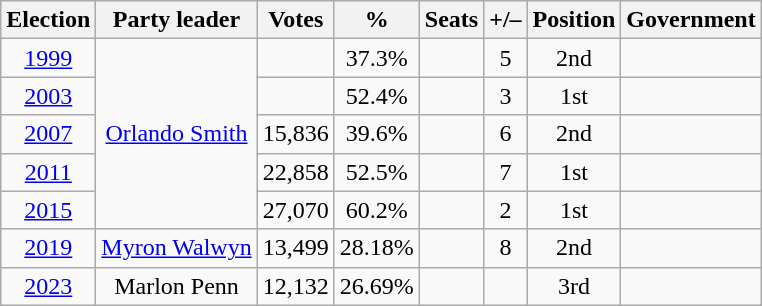<table class="wikitable" style="text-align:center">
<tr>
<th>Election</th>
<th><strong>Party leader</strong></th>
<th><strong>Votes</strong></th>
<th>%</th>
<th>Seats</th>
<th>+/–</th>
<th><strong>Position</strong></th>
<th>Government</th>
</tr>
<tr>
<td><a href='#'>1999</a></td>
<td rowspan="5"><a href='#'>Orlando Smith</a></td>
<td></td>
<td>37.3%</td>
<td></td>
<td> 5</td>
<td> 2nd</td>
<td></td>
</tr>
<tr>
<td><a href='#'>2003</a></td>
<td></td>
<td>52.4%</td>
<td></td>
<td> 3</td>
<td> 1st</td>
<td></td>
</tr>
<tr>
<td><a href='#'>2007</a></td>
<td>15,836</td>
<td>39.6%</td>
<td></td>
<td> 6</td>
<td> 2nd</td>
<td></td>
</tr>
<tr>
<td><a href='#'>2011</a></td>
<td>22,858</td>
<td>52.5%</td>
<td></td>
<td> 7</td>
<td> 1st</td>
<td></td>
</tr>
<tr>
<td><a href='#'>2015</a></td>
<td>27,070</td>
<td>60.2%</td>
<td></td>
<td> 2</td>
<td> 1st</td>
<td></td>
</tr>
<tr>
<td><a href='#'>2019</a></td>
<td><a href='#'>Myron Walwyn</a></td>
<td>13,499</td>
<td>28.18%</td>
<td></td>
<td> 8</td>
<td> 2nd</td>
<td></td>
</tr>
<tr>
<td><a href='#'>2023</a></td>
<td>Marlon Penn</td>
<td>12,132</td>
<td>26.69%</td>
<td></td>
<td></td>
<td> 3rd</td>
<td></td>
</tr>
</table>
